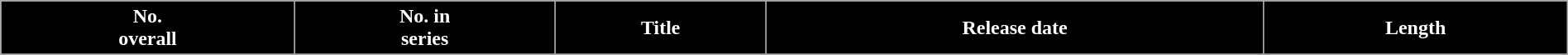<table class="wikitable plainrowheaders" style="width:100%;">
<tr style="color:white">
<th style="background:#000;">No.<br>overall</th>
<th style="background:#000;">No. in<br>series</th>
<th style="background:#000;">Title</th>
<th style="background:#000;">Release date</th>
<th style="background:#000;">Length</th>
</tr>
<tr>
</tr>
</table>
